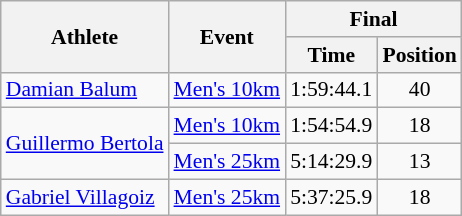<table class="wikitable" border="1" style="font-size:90%">
<tr>
<th rowspan=2>Athlete</th>
<th rowspan=2>Event</th>
<th colspan=2>Final</th>
</tr>
<tr>
<th>Time</th>
<th>Position</th>
</tr>
<tr>
<td rowspan=1><a href='#'>Damian Balum</a></td>
<td><a href='#'>Men's 10km</a></td>
<td align=center>1:59:44.1</td>
<td align=center>40</td>
</tr>
<tr>
<td rowspan=2><a href='#'>Guillermo Bertola</a></td>
<td><a href='#'>Men's 10km</a></td>
<td align=center>1:54:54.9</td>
<td align=center>18</td>
</tr>
<tr>
<td><a href='#'>Men's 25km</a></td>
<td align=center>5:14:29.9</td>
<td align=center>13</td>
</tr>
<tr>
<td rowspan=1><a href='#'>Gabriel Villagoiz</a></td>
<td><a href='#'>Men's 25km</a></td>
<td align=center>5:37:25.9</td>
<td align=center>18</td>
</tr>
</table>
